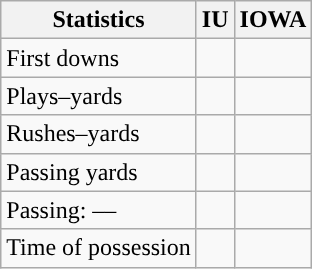<table class="wikitable" style="float:left">
<tr>
<th>Statistics</th>
<th>IU</th>
<th>IOWA</th>
</tr>
<tr>
<td>First downs</td>
<td></td>
<td></td>
</tr>
<tr>
<td>Plays–yards</td>
<td></td>
<td></td>
</tr>
<tr>
<td>Rushes–yards</td>
<td></td>
<td></td>
</tr>
<tr>
<td>Passing yards</td>
<td></td>
<td></td>
</tr>
<tr>
<td>Passing: ––</td>
<td></td>
<td></td>
</tr>
<tr>
<td>Time of possession</td>
<td></td>
<td></td>
</tr>
</table>
